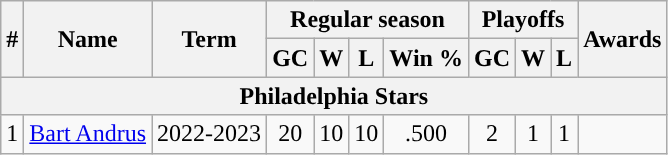<table class="wikitable" style="text-align:center">
<tr>
<th rowspan="2">#</th>
<th rowspan="2">Name</th>
<th rowspan="2">Term</th>
<th colspan="4">Regular season</th>
<th colspan="3">Playoffs</th>
<th rowspan="2">Awards</th>
</tr>
<tr>
<th>GC</th>
<th>W</th>
<th>L</th>
<th>Win %</th>
<th>GC</th>
<th>W</th>
<th>L</th>
</tr>
<tr>
<th colspan="11">Philadelphia Stars</th>
</tr>
<tr>
<td>1</td>
<td><a href='#'>Bart Andrus</a></td>
<td>2022-2023</td>
<td>20</td>
<td>10</td>
<td>10</td>
<td>.500</td>
<td>2</td>
<td>1</td>
<td>1</td>
<td></td>
</tr>
</table>
